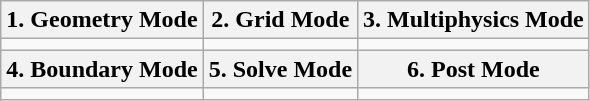<table class="wikitable">
<tr>
<th>1. Geometry Mode</th>
<th>2. Grid Mode</th>
<th>3. Multiphysics Mode</th>
</tr>
<tr>
<td></td>
<td></td>
<td></td>
</tr>
<tr>
<th>4. Boundary Mode</th>
<th>5. Solve Mode</th>
<th>6. Post Mode</th>
</tr>
<tr>
<td></td>
<td></td>
<td></td>
</tr>
</table>
